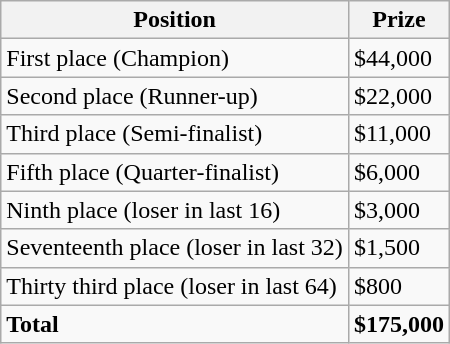<table class="wikitable">
<tr>
<th>Position</th>
<th>Prize</th>
</tr>
<tr>
<td>First place (Champion)</td>
<td>$44,000</td>
</tr>
<tr>
<td>Second place (Runner-up)</td>
<td>$22,000</td>
</tr>
<tr>
<td>Third place (Semi-finalist)</td>
<td>$11,000</td>
</tr>
<tr>
<td>Fifth place (Quarter-finalist)</td>
<td>$6,000</td>
</tr>
<tr>
<td>Ninth place (loser in last 16)</td>
<td>$3,000</td>
</tr>
<tr>
<td>Seventeenth place (loser in last 32)</td>
<td>$1,500</td>
</tr>
<tr>
<td>Thirty third place (loser in last 64)</td>
<td>$800</td>
</tr>
<tr>
<td><strong>Total</strong></td>
<td><strong>$175,000</strong></td>
</tr>
</table>
